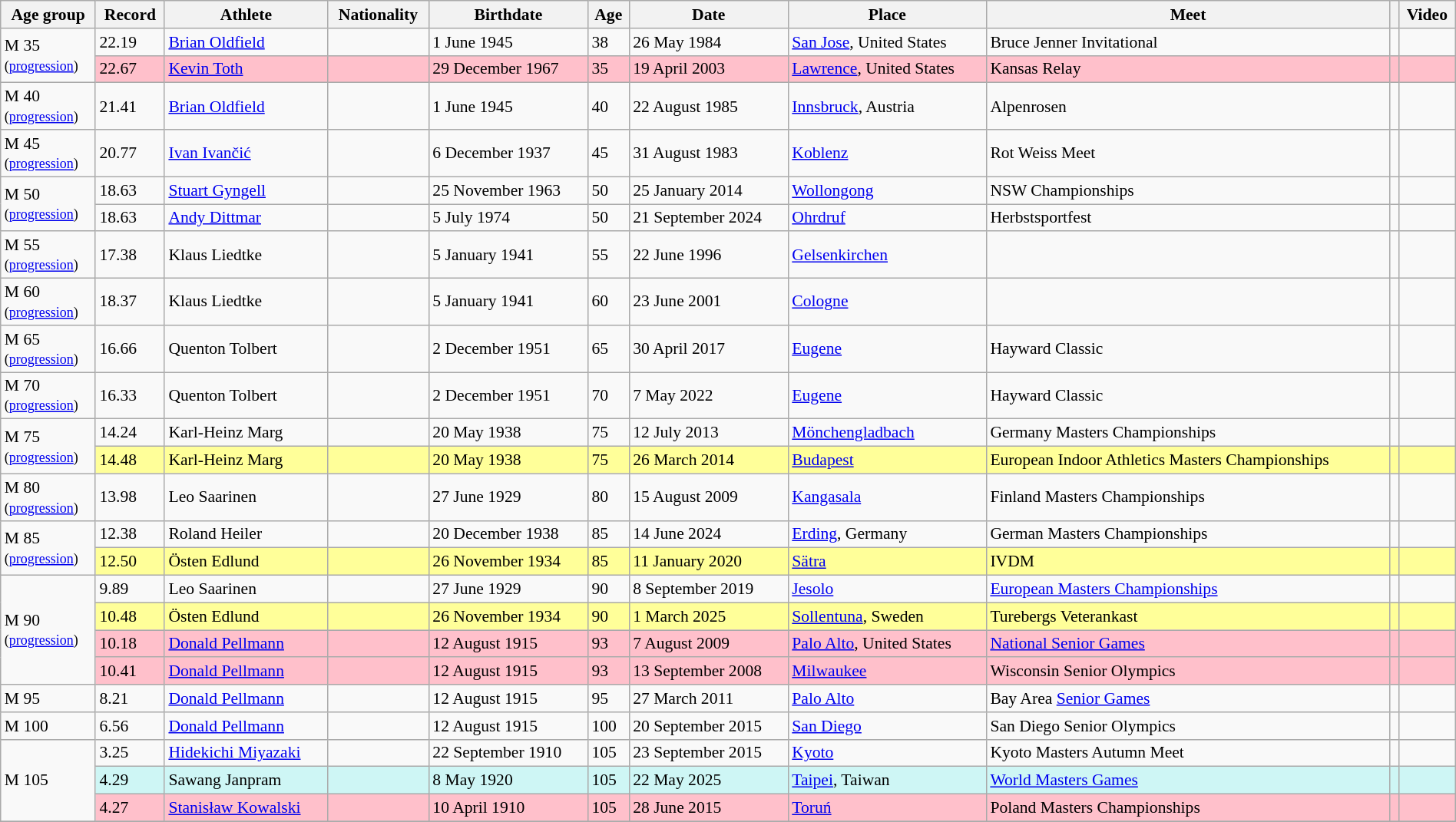<table class="wikitable" style="font-size:90%; width: 100%;">
<tr>
<th>Age group</th>
<th>Record</th>
<th>Athlete</th>
<th>Nationality</th>
<th>Birthdate</th>
<th>Age</th>
<th>Date</th>
<th>Place</th>
<th>Meet</th>
<th></th>
<th>Video</th>
</tr>
<tr>
<td rowspan=2>M 35 <br><small>(<a href='#'>progression</a>)</small></td>
<td>22.19</td>
<td><a href='#'>Brian Oldfield</a></td>
<td></td>
<td>1 June 1945</td>
<td>38</td>
<td>26 May 1984</td>
<td><a href='#'>San Jose</a>, United States</td>
<td>Bruce Jenner Invitational</td>
<td></td>
<td></td>
</tr>
<tr style="background:pink">
<td>22.67</td>
<td><a href='#'>Kevin Toth</a></td>
<td></td>
<td>29 December 1967</td>
<td>35</td>
<td>19 April 2003</td>
<td><a href='#'>Lawrence</a>, United States</td>
<td>Kansas Relay</td>
<td></td>
<td></td>
</tr>
<tr>
<td>M 40 <br><small>(<a href='#'>progression</a>)</small></td>
<td>21.41</td>
<td><a href='#'>Brian Oldfield</a></td>
<td></td>
<td>1 June 1945</td>
<td>40</td>
<td>22 August 1985</td>
<td><a href='#'>Innsbruck</a>, Austria</td>
<td>Alpenrosen</td>
<td></td>
<td></td>
</tr>
<tr>
<td>M 45 <br><small>(<a href='#'>progression</a>)</small></td>
<td>20.77</td>
<td><a href='#'>Ivan Ivančić</a></td>
<td></td>
<td>6 December 1937</td>
<td>45</td>
<td>31 August 1983</td>
<td><a href='#'>Koblenz</a> </td>
<td>Rot Weiss Meet</td>
<td></td>
<td></td>
</tr>
<tr>
<td rowspan=2>M 50 <br><small>(<a href='#'>progression</a>)</small></td>
<td>18.63</td>
<td><a href='#'>Stuart Gyngell</a></td>
<td></td>
<td>25 November 1963</td>
<td>50</td>
<td>25 January 2014</td>
<td><a href='#'>Wollongong</a> </td>
<td>NSW Championships</td>
<td></td>
<td></td>
</tr>
<tr>
<td>18.63</td>
<td><a href='#'>Andy Dittmar</a></td>
<td></td>
<td>5 July 1974</td>
<td>50</td>
<td>21 September 2024</td>
<td><a href='#'>Ohrdruf</a> </td>
<td>Herbstsportfest</td>
<td></td>
<td></td>
</tr>
<tr>
<td>M 55 <br><small>(<a href='#'>progression</a>)</small></td>
<td>17.38</td>
<td>Klaus Liedtke</td>
<td></td>
<td>5 January 1941</td>
<td>55</td>
<td>22 June 1996</td>
<td><a href='#'>Gelsenkirchen</a> </td>
<td></td>
<td></td>
<td></td>
</tr>
<tr>
<td>M 60 <br><small>(<a href='#'>progression</a>)</small></td>
<td>18.37</td>
<td>Klaus Liedtke</td>
<td></td>
<td>5 January 1941</td>
<td>60</td>
<td>23 June 2001</td>
<td><a href='#'>Cologne</a> </td>
<td></td>
<td></td>
<td></td>
</tr>
<tr>
<td>M 65 <br><small>(<a href='#'>progression</a>)</small></td>
<td>16.66</td>
<td>Quenton Tolbert</td>
<td></td>
<td>2 December 1951</td>
<td>65</td>
<td>30 April 2017</td>
<td><a href='#'>Eugene</a> </td>
<td>Hayward Classic</td>
<td></td>
<td></td>
</tr>
<tr>
<td>M 70 <br><small>(<a href='#'>progression</a>)</small></td>
<td>16.33</td>
<td>Quenton Tolbert</td>
<td></td>
<td>2 December 1951</td>
<td>70</td>
<td>7 May 2022</td>
<td><a href='#'>Eugene</a> </td>
<td>Hayward Classic</td>
<td></td>
<td></td>
</tr>
<tr>
<td rowspan=2>M 75 <br><small>(<a href='#'>progression</a>)</small></td>
<td>14.24</td>
<td>Karl-Heinz Marg</td>
<td></td>
<td>20 May 1938</td>
<td>75</td>
<td>12 July 2013</td>
<td><a href='#'>Mönchengladbach</a> </td>
<td>Germany Masters Championships</td>
<td></td>
<td></td>
</tr>
<tr style="background:#ff9;">
<td>14.48 </td>
<td>Karl-Heinz Marg</td>
<td></td>
<td>20 May 1938</td>
<td>75</td>
<td>26 March 2014</td>
<td><a href='#'>Budapest</a> </td>
<td>European Indoor Athletics Masters Championships</td>
<td></td>
<td></td>
</tr>
<tr>
<td>M 80 <br><small>(<a href='#'>progression</a>)</small></td>
<td>13.98</td>
<td>Leo Saarinen</td>
<td></td>
<td>27 June 1929</td>
<td>80</td>
<td>15 August 2009</td>
<td><a href='#'>Kangasala</a> </td>
<td>Finland Masters Championships</td>
<td></td>
<td></td>
</tr>
<tr>
<td rowspan=2>M 85 <br><small>(<a href='#'>progression</a>)</small></td>
<td>12.38</td>
<td>Roland Heiler</td>
<td></td>
<td>20 December 1938</td>
<td>85</td>
<td>14 June 2024</td>
<td><a href='#'>Erding</a>, Germany</td>
<td>German Masters Championships</td>
<td></td>
<td></td>
</tr>
<tr style="background:#ff9;">
<td>12.50 </td>
<td>Östen Edlund</td>
<td></td>
<td>26 November 1934</td>
<td>85</td>
<td>11 January 2020</td>
<td><a href='#'>Sätra</a> </td>
<td>IVDM</td>
<td></td>
<td></td>
</tr>
<tr>
<td rowspan=4>M 90 <br><small>(<a href='#'>progression</a>)</small></td>
<td>9.89</td>
<td>Leo Saarinen</td>
<td></td>
<td>27 June 1929</td>
<td>90</td>
<td>8 September 2019</td>
<td><a href='#'>Jesolo</a> </td>
<td><a href='#'>European Masters Championships</a></td>
<td></td>
<td></td>
</tr>
<tr style="background:#ff9;">
<td>10.48 </td>
<td>Östen Edlund</td>
<td></td>
<td>26 November 1934</td>
<td>90</td>
<td>1 March 2025</td>
<td><a href='#'>Sollentuna</a>, Sweden</td>
<td>Turebergs Veterankast</td>
<td></td>
<td></td>
</tr>
<tr style="background:pink">
<td>10.18</td>
<td><a href='#'>Donald Pellmann</a></td>
<td></td>
<td>12 August 1915</td>
<td>93</td>
<td>7 August 2009</td>
<td><a href='#'>Palo Alto</a>, United States</td>
<td><a href='#'>National Senior Games</a></td>
<td></td>
<td></td>
</tr>
<tr style="background:pink">
<td>10.41</td>
<td><a href='#'>Donald Pellmann</a></td>
<td></td>
<td>12 August 1915</td>
<td>93</td>
<td>13 September 2008</td>
<td><a href='#'>Milwaukee</a>	</td>
<td>Wisconsin Senior Olympics</td>
<td></td>
<td></td>
</tr>
<tr>
<td>M 95</td>
<td>8.21</td>
<td><a href='#'>Donald Pellmann</a></td>
<td></td>
<td>12 August 1915</td>
<td>95</td>
<td>27 March 2011</td>
<td><a href='#'>Palo Alto</a> </td>
<td>Bay Area <a href='#'>Senior Games</a></td>
<td></td>
<td></td>
</tr>
<tr>
<td>M 100</td>
<td>6.56</td>
<td><a href='#'>Donald Pellmann</a></td>
<td></td>
<td>12 August 1915</td>
<td>100</td>
<td>20 September 2015</td>
<td><a href='#'>San Diego</a> </td>
<td>San Diego Senior Olympics</td>
<td></td>
<td></td>
</tr>
<tr>
<td rowspan=3>M 105</td>
<td>3.25</td>
<td><a href='#'>Hidekichi Miyazaki</a></td>
<td></td>
<td>22 September 1910</td>
<td>105</td>
<td>23 September 2015</td>
<td><a href='#'>Kyoto</a> </td>
<td>Kyoto Masters Autumn Meet</td>
<td></td>
<td></td>
</tr>
<tr style="background:#cef6f5;">
<td>4.29</td>
<td>Sawang Janpram</td>
<td></td>
<td>8 May 1920</td>
<td>105</td>
<td>22 May 2025</td>
<td><a href='#'>Taipei</a>, Taiwan</td>
<td><a href='#'>World Masters Games</a></td>
<td></td>
<td></td>
</tr>
<tr style="background:pink">
<td>4.27</td>
<td><a href='#'>Stanisław Kowalski</a></td>
<td></td>
<td>10 April 1910</td>
<td>105</td>
<td>28 June 2015</td>
<td><a href='#'>Toruń</a> </td>
<td>Poland Masters Championships</td>
<td></td>
<td></td>
</tr>
<tr>
</tr>
</table>
